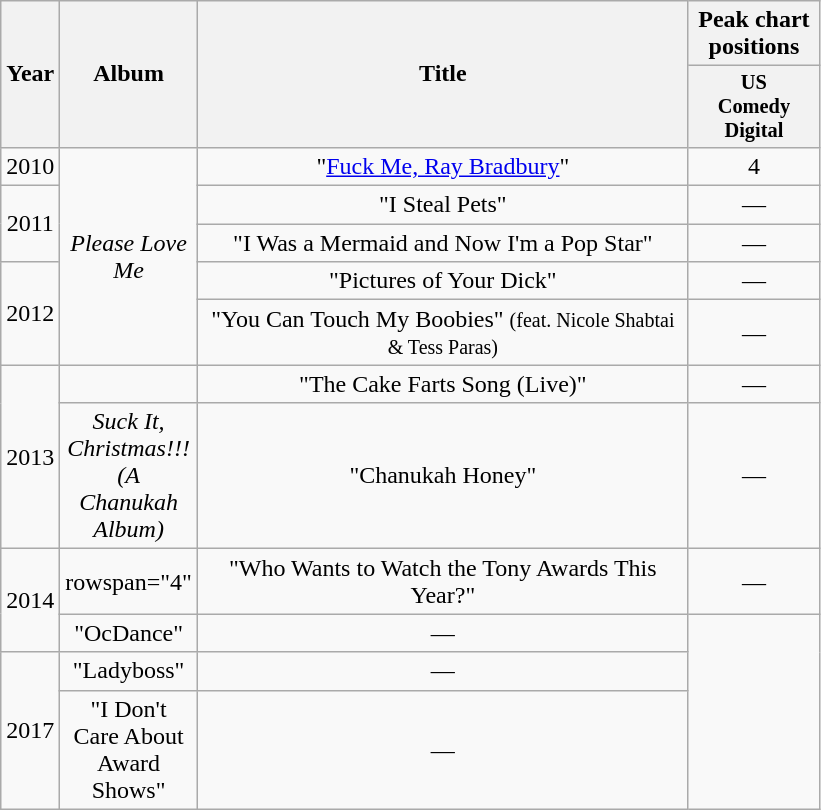<table class="wikitable plainrowheaders" style="text-align:center;">
<tr>
<th rowspan="2" style="width:1em;">Year</th>
<th rowspan="2" style="width:5em;">Album</th>
<th rowspan="2" style="width:20em;">Title</th>
<th colspan="1" style="width:5em;">Peak chart positions</th>
</tr>
<tr>
<th scope="col" style="width:3em;font-size:85%;">US<br>Comedy<br>Digital<br></th>
</tr>
<tr>
<td>2010</td>
<td rowspan="5"><em>Please Love Me</em></td>
<td>"<a href='#'>Fuck Me, Ray Bradbury</a>"</td>
<td>4</td>
</tr>
<tr>
<td rowspan="2">2011</td>
<td>"I Steal Pets"</td>
<td>—</td>
</tr>
<tr>
<td>"I Was a Mermaid and Now I'm a Pop Star"</td>
<td>—</td>
</tr>
<tr>
<td rowspan="2">2012</td>
<td>"Pictures of Your Dick"</td>
<td>—</td>
</tr>
<tr>
<td>"You Can Touch My Boobies" <small>(feat. Nicole Shabtai & Tess Paras)</small></td>
<td>—</td>
</tr>
<tr>
<td rowspan="2">2013</td>
<td></td>
<td>"The Cake Farts Song (Live)"</td>
<td>—</td>
</tr>
<tr>
<td><em>Suck It, Christmas!!! (A Chanukah Album)</em></td>
<td>"Chanukah Honey"</td>
<td>—</td>
</tr>
<tr>
<td rowspan="2">2014</td>
<td>rowspan="4" </td>
<td>"Who Wants to Watch the Tony Awards This Year?"</td>
<td>—</td>
</tr>
<tr>
<td>"OcDance"</td>
<td>—</td>
</tr>
<tr>
<td rowspan="2">2017</td>
<td>"Ladyboss"</td>
<td>—</td>
</tr>
<tr>
<td>"I Don't Care About Award Shows"</td>
<td>—</td>
</tr>
</table>
